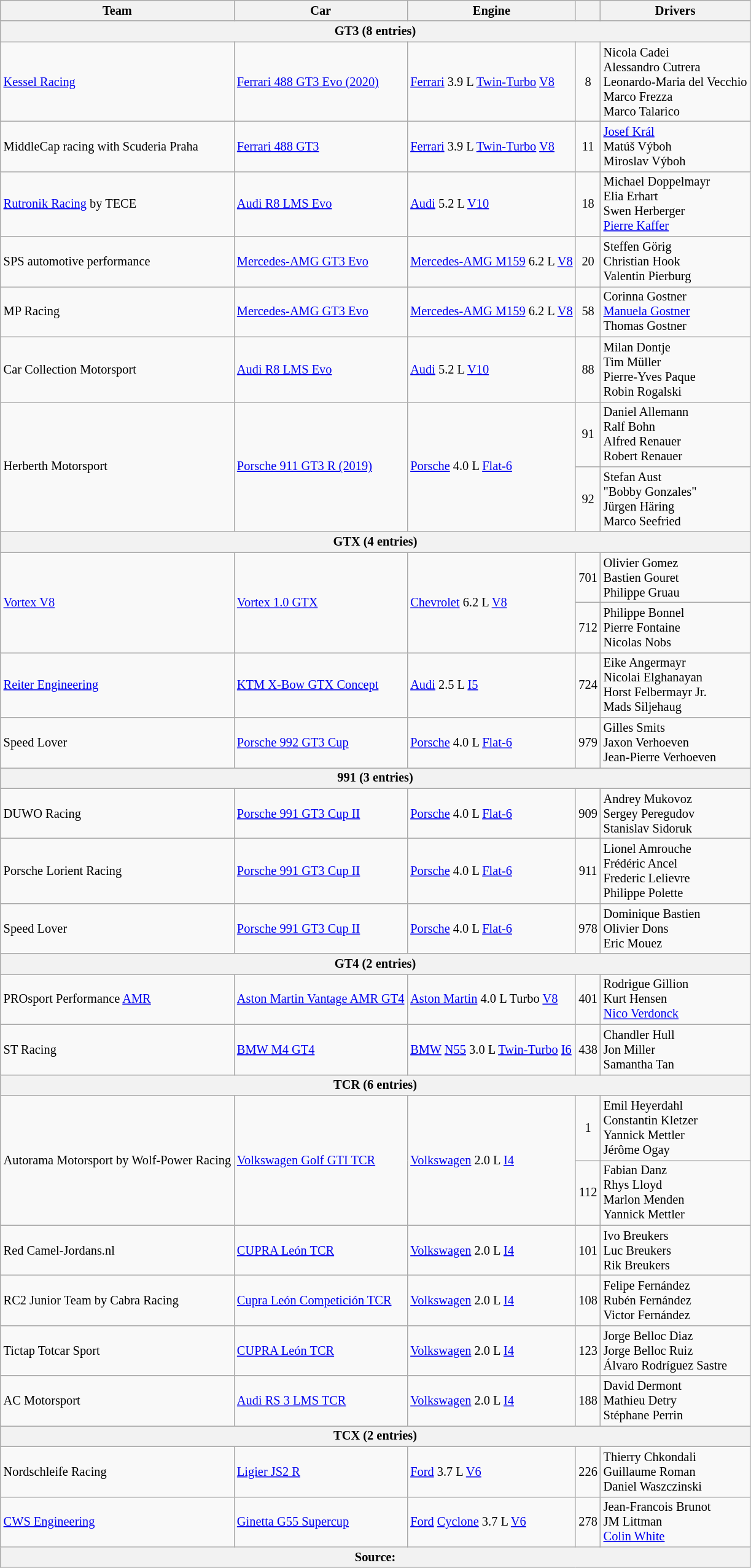<table class="wikitable" style="font-size: 85%;">
<tr>
<th>Team</th>
<th>Car</th>
<th>Engine</th>
<th></th>
<th>Drivers</th>
</tr>
<tr>
<th colspan=5>GT3 (8 entries)</th>
</tr>
<tr>
<td> <a href='#'>Kessel Racing</a></td>
<td><a href='#'>Ferrari 488 GT3 Evo (2020)</a></td>
<td><a href='#'>Ferrari</a> 3.9 L <a href='#'>Twin-Turbo</a> <a href='#'>V8</a></td>
<td align="center">8</td>
<td> Nicola Cadei<br> Alessandro Cutrera<br> Leonardo-Maria del Vecchio<br> Marco Frezza<br> Marco Talarico</td>
</tr>
<tr>
<td> MiddleCap racing with Scuderia Praha</td>
<td><a href='#'>Ferrari 488 GT3</a></td>
<td><a href='#'>Ferrari</a> 3.9 L <a href='#'>Twin-Turbo</a> <a href='#'>V8</a></td>
<td align="center">11</td>
<td> <a href='#'>Josef Král</a><br> Matúš Výboh<br> Miroslav Výboh</td>
</tr>
<tr>
<td> <a href='#'>Rutronik Racing</a> by TECE</td>
<td><a href='#'>Audi R8 LMS Evo</a></td>
<td><a href='#'>Audi</a> 5.2 L <a href='#'>V10</a></td>
<td align="center">18</td>
<td> Michael Doppelmayr<br> Elia Erhart<br> Swen Herberger<br> <a href='#'>Pierre Kaffer</a></td>
</tr>
<tr>
<td> SPS automotive performance</td>
<td><a href='#'>Mercedes-AMG GT3 Evo</a></td>
<td><a href='#'>Mercedes-AMG M159</a> 6.2 L <a href='#'>V8</a></td>
<td align="center">20</td>
<td> Steffen Görig<br> Christian Hook<br> Valentin Pierburg</td>
</tr>
<tr>
<td> MP Racing</td>
<td><a href='#'>Mercedes-AMG GT3 Evo</a></td>
<td><a href='#'>Mercedes-AMG M159</a> 6.2 L <a href='#'>V8</a></td>
<td align="center">58</td>
<td> Corinna Gostner<br> <a href='#'>Manuela Gostner</a><br> Thomas Gostner</td>
</tr>
<tr>
<td> Car Collection Motorsport</td>
<td><a href='#'>Audi R8 LMS Evo</a></td>
<td><a href='#'>Audi</a> 5.2 L <a href='#'>V10</a></td>
<td align="center">88</td>
<td> Milan Dontje<br> Tim Müller<br> Pierre-Yves Paque<br> Robin Rogalski</td>
</tr>
<tr>
<td rowspan=2> Herberth Motorsport</td>
<td rowspan=2><a href='#'>Porsche 911 GT3 R (2019)</a></td>
<td rowspan=2><a href='#'>Porsche</a> 4.0 L <a href='#'>Flat-6</a></td>
<td align="center">91</td>
<td> Daniel Allemann<br> Ralf Bohn<br> Alfred Renauer<br> Robert Renauer</td>
</tr>
<tr>
<td align="center">92</td>
<td> Stefan Aust<br> "Bobby Gonzales"<br> Jürgen Häring<br> Marco Seefried</td>
</tr>
<tr>
<th colspan=5>GTX (4 entries)</th>
</tr>
<tr>
<td rowspan=2> <a href='#'>Vortex V8</a></td>
<td rowspan=2><a href='#'>Vortex 1.0 GTX</a></td>
<td rowspan=2><a href='#'>Chevrolet</a> 6.2 L <a href='#'>V8</a></td>
<td align="center">701</td>
<td> Olivier Gomez<br> Bastien Gouret<br> Philippe Gruau</td>
</tr>
<tr>
<td align="center">712</td>
<td> Philippe Bonnel<br> Pierre Fontaine<br> Nicolas Nobs</td>
</tr>
<tr>
<td> <a href='#'>Reiter Engineering</a></td>
<td><a href='#'>KTM X-Bow GTX Concept</a></td>
<td><a href='#'>Audi</a> 2.5 L <a href='#'>I5</a></td>
<td align="center">724</td>
<td> Eike Angermayr<br> Nicolai Elghanayan<br> Horst Felbermayr Jr.<br> Mads Siljehaug</td>
</tr>
<tr>
<td> Speed Lover</td>
<td><a href='#'>Porsche 992 GT3 Cup</a></td>
<td><a href='#'>Porsche</a> 4.0 L <a href='#'>Flat-6</a></td>
<td align="center">979</td>
<td> Gilles Smits<br> Jaxon Verhoeven<br> Jean-Pierre Verhoeven</td>
</tr>
<tr>
<th colspan=5>991 (3 entries)</th>
</tr>
<tr>
<td> DUWO Racing</td>
<td><a href='#'>Porsche 991 GT3 Cup II</a></td>
<td><a href='#'>Porsche</a> 4.0 L <a href='#'>Flat-6</a></td>
<td align="center">909</td>
<td> Andrey Mukovoz<br> Sergey Peregudov<br> Stanislav Sidoruk</td>
</tr>
<tr>
<td> Porsche Lorient Racing</td>
<td><a href='#'>Porsche 991 GT3 Cup II</a></td>
<td><a href='#'>Porsche</a> 4.0 L <a href='#'>Flat-6</a></td>
<td align="center">911</td>
<td> Lionel Amrouche<br> Frédéric Ancel<br> Frederic Lelievre<br> Philippe Polette</td>
</tr>
<tr>
<td> Speed Lover</td>
<td><a href='#'>Porsche 991 GT3 Cup II</a></td>
<td><a href='#'>Porsche</a> 4.0 L <a href='#'>Flat-6</a></td>
<td align="center">978</td>
<td> Dominique Bastien<br> Olivier Dons<br> Eric Mouez</td>
</tr>
<tr>
<th colspan=5>GT4 (2 entries)</th>
</tr>
<tr>
<td> PROsport Performance <a href='#'>AMR</a></td>
<td><a href='#'>Aston Martin Vantage AMR GT4</a></td>
<td><a href='#'>Aston Martin</a> 4.0 L Turbo <a href='#'>V8</a></td>
<td align="center">401</td>
<td> Rodrigue Gillion<br> Kurt Hensen<br> <a href='#'>Nico Verdonck</a></td>
</tr>
<tr>
<td> ST Racing</td>
<td><a href='#'>BMW M4 GT4</a></td>
<td><a href='#'>BMW</a> <a href='#'>N55</a> 3.0 L <a href='#'>Twin-Turbo</a> <a href='#'>I6</a></td>
<td align="center">438</td>
<td> Chandler Hull<br> Jon Miller<br> Samantha Tan</td>
</tr>
<tr>
<th colspan=5>TCR (6 entries)</th>
</tr>
<tr>
<td rowspan=2> Autorama Motorsport by Wolf-Power Racing</td>
<td rowspan=2><a href='#'>Volkswagen Golf GTI TCR</a></td>
<td rowspan=2><a href='#'>Volkswagen</a> 2.0 L <a href='#'>I4</a></td>
<td align="center">1</td>
<td> Emil Heyerdahl<br> Constantin Kletzer<br> Yannick Mettler<br> Jérôme Ogay</td>
</tr>
<tr>
<td align="center">112</td>
<td> Fabian Danz<br> Rhys Lloyd<br> Marlon Menden<br> Yannick Mettler</td>
</tr>
<tr>
<td> Red Camel-Jordans.nl</td>
<td><a href='#'>CUPRA León TCR</a></td>
<td><a href='#'>Volkswagen</a> 2.0 L <a href='#'>I4</a></td>
<td align="center">101</td>
<td> Ivo Breukers<br> Luc Breukers<br> Rik Breukers</td>
</tr>
<tr>
<td> RC2 Junior Team by Cabra Racing</td>
<td><a href='#'>Cupra León Competición TCR</a></td>
<td><a href='#'>Volkswagen</a> 2.0 L <a href='#'>I4</a></td>
<td align="center">108</td>
<td> Felipe Fernández<br> Rubén Fernández<br> Victor Fernández</td>
</tr>
<tr>
<td> Tictap Totcar Sport</td>
<td><a href='#'>CUPRA León TCR</a></td>
<td><a href='#'>Volkswagen</a> 2.0 L <a href='#'>I4</a></td>
<td align="center">123</td>
<td> Jorge Belloc Diaz<br> Jorge Belloc Ruiz<br> Álvaro Rodríguez Sastre</td>
</tr>
<tr>
<td> AC Motorsport</td>
<td><a href='#'>Audi RS 3 LMS TCR</a></td>
<td><a href='#'>Volkswagen</a> 2.0 L <a href='#'>I4</a></td>
<td align="center">188</td>
<td> David Dermont<br> Mathieu Detry<br> Stéphane Perrin</td>
</tr>
<tr>
<th colspan=5>TCX (2 entries)</th>
</tr>
<tr>
<td> Nordschleife Racing</td>
<td><a href='#'>Ligier JS2 R</a></td>
<td><a href='#'>Ford</a> 3.7 L <a href='#'>V6</a></td>
<td align="center">226</td>
<td> Thierry Chkondali<br> Guillaume Roman<br> Daniel Waszczinski</td>
</tr>
<tr>
<td> <a href='#'>CWS Engineering</a></td>
<td><a href='#'>Ginetta G55 Supercup</a></td>
<td><a href='#'>Ford</a> <a href='#'>Cyclone</a> 3.7 L <a href='#'>V6</a></td>
<td align="center">278</td>
<td> Jean-Francois Brunot<br> JM Littman<br> <a href='#'>Colin White</a></td>
</tr>
<tr>
<th colspan=5>Source:</th>
</tr>
</table>
